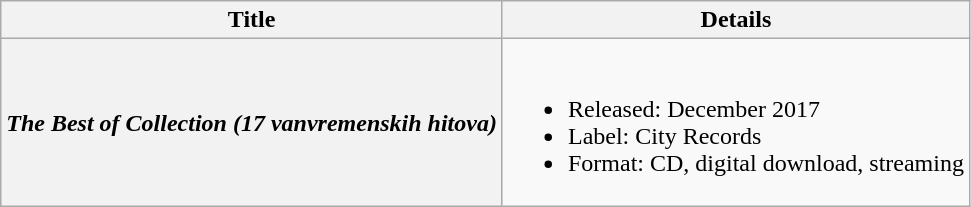<table class="wikitable plainrowheaders" style="text-align:center;">
<tr>
<th scope="col" rowspan="1">Title</th>
<th scope="col" rowspan="1">Details</th>
</tr>
<tr>
<th scope="row"><em>The Best of Collection (17 vanvremenskih hitova)</em></th>
<td align="left"><br><ul><li>Released: December 2017</li><li>Label: City Records</li><li>Format: CD, digital download, streaming</li></ul></td>
</tr>
</table>
